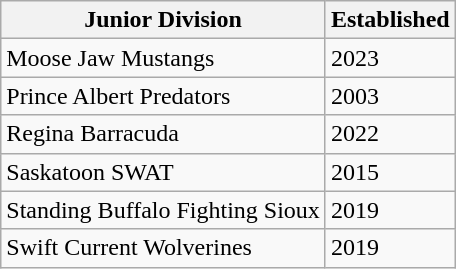<table class="wikitable">
<tr>
<th>Junior Division</th>
<th>Established</th>
</tr>
<tr>
<td>Moose Jaw Mustangs</td>
<td>2023</td>
</tr>
<tr>
<td>Prince Albert Predators</td>
<td>2003</td>
</tr>
<tr>
<td>Regina Barracuda</td>
<td>2022</td>
</tr>
<tr>
<td>Saskatoon SWAT</td>
<td>2015</td>
</tr>
<tr>
<td>Standing Buffalo Fighting Sioux</td>
<td>2019</td>
</tr>
<tr>
<td>Swift Current Wolverines</td>
<td>2019</td>
</tr>
</table>
